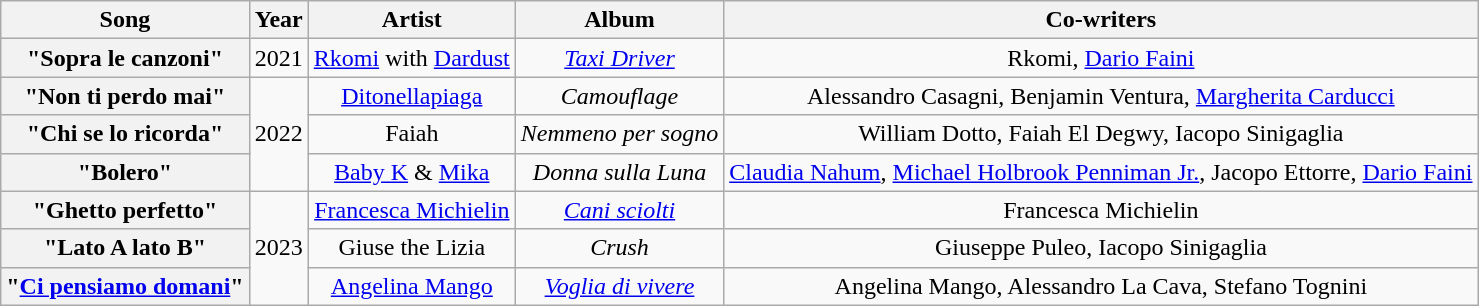<table class="wikitable plainrowheaders" style="text-align:center;">
<tr>
<th scope="col">Song</th>
<th scope="col">Year</th>
<th scope="col">Artist</th>
<th scope="col">Album</th>
<th scope="col">Co-writers</th>
</tr>
<tr>
<th scope="row">"Sopra le canzoni"</th>
<td>2021</td>
<td><a href='#'>Rkomi</a> with <a href='#'>Dardust</a></td>
<td><em><a href='#'>Taxi Driver</a></em></td>
<td>Rkomi, <a href='#'>Dario Faini</a></td>
</tr>
<tr>
<th scope="row">"Non ti perdo mai"</th>
<td rowspan="3">2022</td>
<td><a href='#'>Ditonellapiaga</a></td>
<td><em>Camouflage</em></td>
<td>Alessandro Casagni, Benjamin Ventura, <a href='#'>Margherita Carducci</a></td>
</tr>
<tr>
<th scope="row">"Chi se lo ricorda"</th>
<td>Faiah</td>
<td><em>Nemmeno per sogno</em></td>
<td>William Dotto, Faiah El Degwy, Iacopo Sinigaglia</td>
</tr>
<tr>
<th scope="row">"Bolero"</th>
<td><a href='#'>Baby K</a> & <a href='#'>Mika</a></td>
<td><em>Donna sulla Luna</em></td>
<td><a href='#'>Claudia Nahum</a>, <a href='#'>Michael Holbrook Penniman Jr.</a>, Jacopo Ettorre, <a href='#'>Dario Faini</a></td>
</tr>
<tr>
<th scope="row">"Ghetto perfetto"</th>
<td rowspan="3">2023</td>
<td><a href='#'>Francesca Michielin</a></td>
<td><em><a href='#'>Cani sciolti</a></em></td>
<td>Francesca Michielin</td>
</tr>
<tr>
<th scope="row">"Lato A lato B"</th>
<td>Giuse the Lizia</td>
<td><em>Crush</em></td>
<td>Giuseppe Puleo, Iacopo Sinigaglia</td>
</tr>
<tr>
<th scope="row">"<a href='#'>Ci pensiamo domani</a>"</th>
<td><a href='#'>Angelina Mango</a></td>
<td><em><a href='#'>Voglia di vivere</a></em></td>
<td>Angelina Mango, Alessandro La Cava, Stefano Tognini</td>
</tr>
</table>
